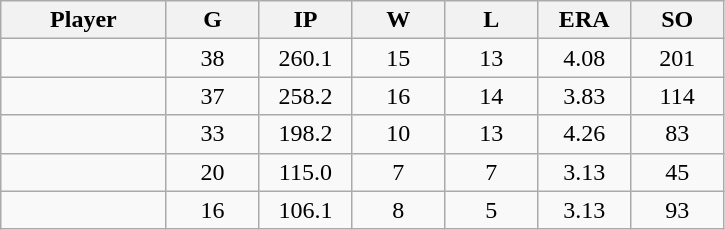<table class="wikitable sortable">
<tr>
<th bgcolor="#DDDDFF" width="16%">Player</th>
<th bgcolor="#DDDDFF" width="9%">G</th>
<th bgcolor="#DDDDFF" width="9%">IP</th>
<th bgcolor="#DDDDFF" width="9%">W</th>
<th bgcolor="#DDDDFF" width="9%">L</th>
<th bgcolor="#DDDDFF" width="9%">ERA</th>
<th bgcolor="#DDDDFF" width="9%">SO</th>
</tr>
<tr align="center">
<td></td>
<td>38</td>
<td>260.1</td>
<td>15</td>
<td>13</td>
<td>4.08</td>
<td>201</td>
</tr>
<tr align="center">
<td></td>
<td>37</td>
<td>258.2</td>
<td>16</td>
<td>14</td>
<td>3.83</td>
<td>114</td>
</tr>
<tr align="center">
<td></td>
<td>33</td>
<td>198.2</td>
<td>10</td>
<td>13</td>
<td>4.26</td>
<td>83</td>
</tr>
<tr align="center">
<td></td>
<td>20</td>
<td>115.0</td>
<td>7</td>
<td>7</td>
<td>3.13</td>
<td>45</td>
</tr>
<tr align="center">
<td></td>
<td>16</td>
<td>106.1</td>
<td>8</td>
<td>5</td>
<td>3.13</td>
<td>93</td>
</tr>
</table>
